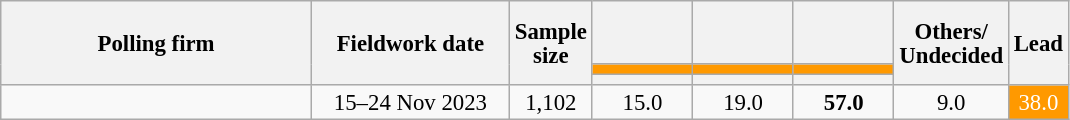<table class="wikitable collapsible" style="text-align:center; font-size:95%; line-height:16px;">
<tr style="height:42px;">
<th rowspan="3" style="width:200px;">Polling firm</th>
<th rowspan="3" style="width:125px;">Fieldwork date</th>
<th rowspan="3" style="width:40px;">Sample size</th>
<th class="unsortable" style="width:60px;"></th>
<th class="unsortable" style="width:60px;"></th>
<th class="unsortable" style="width:60px;"></th>
<th rowspan="3" style="width:60px;">Others/<br>Undecided</th>
<th rowspan="3" style="width:30px;">Lead</th>
</tr>
<tr>
<th style="color:inherit;background:#FF9900;"></th>
<th style="color:inherit;background:#FF9900;"></th>
<th style="color:inherit;background:#FF9900;"></th>
</tr>
<tr>
<th></th>
<th></th>
<th></th>
</tr>
<tr>
<td></td>
<td>15–24 Nov 2023</td>
<td>1,102</td>
<td>15.0</td>
<td>19.0</td>
<td><strong>57.0</strong></td>
<td>9.0</td>
<td style="background:#FF9900; color:white;">38.0</td>
</tr>
</table>
